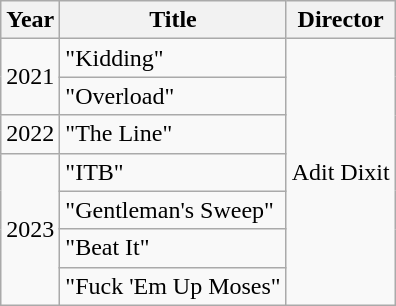<table class="wikitable">
<tr>
<th>Year</th>
<th>Title</th>
<th>Director</th>
</tr>
<tr>
<td rowspan="2">2021</td>
<td>"Kidding"</td>
<td rowspan="7">Adit Dixit</td>
</tr>
<tr>
<td>"Overload"</td>
</tr>
<tr>
<td>2022</td>
<td>"The Line"</td>
</tr>
<tr>
<td rowspan="4">2023</td>
<td>"ITB"</td>
</tr>
<tr>
<td>"Gentleman's Sweep"</td>
</tr>
<tr>
<td>"Beat It"</td>
</tr>
<tr>
<td>"Fuck 'Em Up Moses"</td>
</tr>
</table>
